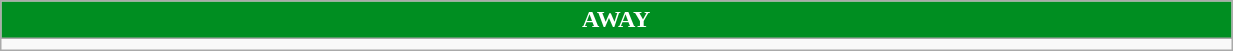<table class="wikitable collapsible collapsed" style="width:65%">
<tr>
<th colspan=6 ! style="color:white; background:#008E21">AWAY</th>
</tr>
<tr>
<td></td>
</tr>
</table>
